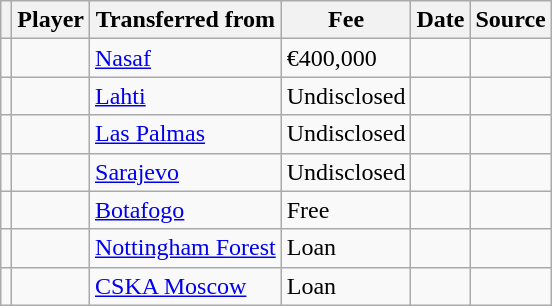<table class="wikitable plainrowheaders sortable">
<tr>
<th></th>
<th scope="col">Player</th>
<th>Transferred from</th>
<th style="width: 65px;">Fee</th>
<th scope="col">Date</th>
<th scope="col">Source</th>
</tr>
<tr>
<td align="center"></td>
<td></td>
<td> <a href='#'>Nasaf</a></td>
<td>€400,000</td>
<td></td>
<td></td>
</tr>
<tr>
<td align="center"></td>
<td></td>
<td> <a href='#'>Lahti</a></td>
<td>Undisclosed</td>
<td></td>
<td></td>
</tr>
<tr>
<td align="center"></td>
<td></td>
<td> <a href='#'>Las Palmas</a></td>
<td>Undisclosed</td>
<td></td>
<td></td>
</tr>
<tr>
<td align="center"></td>
<td></td>
<td> <a href='#'>Sarajevo</a></td>
<td>Undisclosed</td>
<td></td>
<td></td>
</tr>
<tr>
<td align="center"></td>
<td></td>
<td> <a href='#'>Botafogo</a></td>
<td>Free</td>
<td></td>
<td></td>
</tr>
<tr>
<td align="center"></td>
<td></td>
<td> <a href='#'>Nottingham Forest</a></td>
<td>Loan</td>
<td></td>
<td></td>
</tr>
<tr>
<td align="center"></td>
<td></td>
<td> <a href='#'>CSKA Moscow</a></td>
<td>Loan</td>
<td></td>
<td></td>
</tr>
</table>
